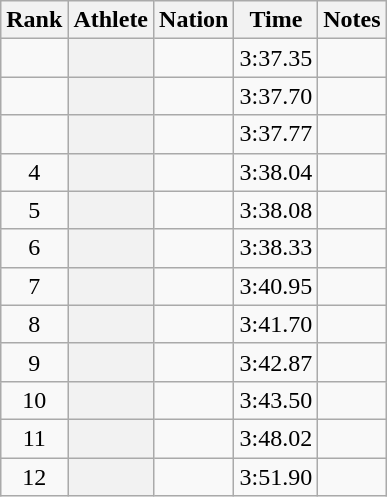<table class="wikitable plainrowheaders sortable" style="text-align:center;">
<tr>
<th scope=col>Rank</th>
<th scope=col>Athlete</th>
<th scope=col>Nation</th>
<th scope=col>Time</th>
<th scope=col>Notes</th>
</tr>
<tr>
<td></td>
<th scope=row style=text-align:left;></th>
<td align=left></td>
<td>3:37.35</td>
<td></td>
</tr>
<tr>
<td></td>
<th scope=row style=text-align:left;></th>
<td align=left></td>
<td>3:37.70</td>
<td></td>
</tr>
<tr>
<td></td>
<th scope=row style=text-align:left;></th>
<td align=left></td>
<td>3:37.77</td>
<td></td>
</tr>
<tr>
<td>4</td>
<th scope=row style=text-align:left;></th>
<td align=left></td>
<td>3:38.04</td>
<td></td>
</tr>
<tr>
<td>5</td>
<th scope=row style=text-align:left;></th>
<td align=left></td>
<td>3:38.08</td>
<td></td>
</tr>
<tr>
<td>6</td>
<th scope=row style=text-align:left;></th>
<td align=left></td>
<td>3:38.33</td>
<td></td>
</tr>
<tr>
<td>7</td>
<th scope=row style=text-align:left;></th>
<td align=left></td>
<td>3:40.95</td>
<td></td>
</tr>
<tr>
<td>8</td>
<th scope=row style=text-align:left;></th>
<td align=left></td>
<td>3:41.70</td>
<td></td>
</tr>
<tr>
<td>9</td>
<th scope=row style=text-align:left;></th>
<td align=left></td>
<td>3:42.87</td>
<td></td>
</tr>
<tr>
<td>10</td>
<th scope=row style=text-align:left;></th>
<td align=left></td>
<td>3:43.50</td>
<td></td>
</tr>
<tr>
<td>11</td>
<th scope=row style=text-align:left;></th>
<td align=left></td>
<td>3:48.02</td>
<td></td>
</tr>
<tr>
<td>12</td>
<th scope=row style=text-align:left;></th>
<td align=left></td>
<td>3:51.90</td>
<td></td>
</tr>
</table>
